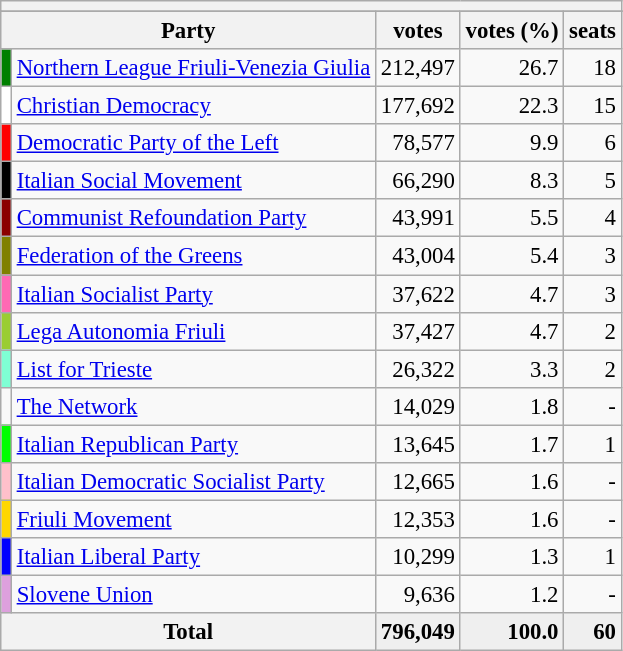<table class="wikitable" style="font-size:95%">
<tr>
<th colspan=5></th>
</tr>
<tr>
</tr>
<tr style="background:#efefef;">
<th colspan=2>Party</th>
<th>votes</th>
<th>votes (%)</th>
<th>seats</th>
</tr>
<tr>
<td bgcolor=Green></td>
<td><a href='#'>Northern League Friuli-Venezia Giulia</a></td>
<td align=right>212,497</td>
<td align=right>26.7</td>
<td align=right>18</td>
</tr>
<tr>
<td bgcolor=White></td>
<td><a href='#'>Christian Democracy</a></td>
<td align=right>177,692</td>
<td align=right>22.3</td>
<td align=right>15</td>
</tr>
<tr>
<td bgcolor=Red></td>
<td><a href='#'>Democratic Party of the Left</a></td>
<td align=right>78,577</td>
<td align=right>9.9</td>
<td align=right>6</td>
</tr>
<tr>
<td bgcolor=Black></td>
<td><a href='#'>Italian Social Movement</a></td>
<td align=right>66,290</td>
<td align=right>8.3</td>
<td align=right>5</td>
</tr>
<tr>
<td bgcolor=Darkred></td>
<td><a href='#'>Communist Refoundation Party</a></td>
<td align=right>43,991</td>
<td align=right>5.5</td>
<td align=right>4</td>
</tr>
<tr>
<td bgcolor=Olive></td>
<td><a href='#'>Federation of the Greens</a></td>
<td align=right>43,004</td>
<td align=right>5.4</td>
<td align=right>3</td>
</tr>
<tr>
<td bgcolor=Hotpink></td>
<td><a href='#'>Italian Socialist Party</a></td>
<td align=right>37,622</td>
<td align=right>4.7</td>
<td align=right>3</td>
</tr>
<tr>
<td bgcolor=Yellowgreen></td>
<td><a href='#'>Lega Autonomia Friuli</a></td>
<td align=right>37,427</td>
<td align=right>4.7</td>
<td align=right>2</td>
</tr>
<tr>
<td bgcolor=Aquamarine></td>
<td><a href='#'>List for Trieste</a></td>
<td align=right>26,322</td>
<td align=right>3.3</td>
<td align=right>2</td>
</tr>
<tr>
<td bgcolor=></td>
<td><a href='#'>The Network</a></td>
<td align=right>14,029</td>
<td align=right>1.8</td>
<td align=right>-</td>
</tr>
<tr>
<td bgcolor=Lime></td>
<td><a href='#'>Italian Republican Party</a></td>
<td align=right>13,645</td>
<td align=right>1.7</td>
<td align=right>1</td>
</tr>
<tr>
<td bgcolor=Pink></td>
<td><a href='#'>Italian Democratic Socialist Party</a></td>
<td align=right>12,665</td>
<td align=right>1.6</td>
<td align=right>-</td>
</tr>
<tr>
<td bgcolor=gold></td>
<td><a href='#'>Friuli Movement</a></td>
<td align=right>12,353</td>
<td align=right>1.6</td>
<td align=right>-</td>
</tr>
<tr>
<td bgcolor=Blue></td>
<td><a href='#'>Italian Liberal Party</a></td>
<td align=right>10,299</td>
<td align=right>1.3</td>
<td align=right>1</td>
</tr>
<tr>
<td bgcolor=plum></td>
<td><a href='#'>Slovene Union</a></td>
<td align=right>9,636</td>
<td align=right>1.2</td>
<td align=right>-</td>
</tr>
<tr style="background:#efefef;">
<th colspan=2><strong>Total</strong></th>
<td align=right><strong>796,049</strong></td>
<td align=right><strong>100.0</strong></td>
<td align=right><strong>60</strong></td>
</tr>
</table>
